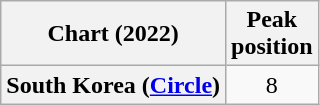<table class="wikitable plainrowheaders" style="text-align:center">
<tr>
<th scope="col">Chart (2022)</th>
<th scope="col">Peak<br>position</th>
</tr>
<tr>
<th scope="row">South Korea (<a href='#'>Circle</a>)</th>
<td>8</td>
</tr>
</table>
